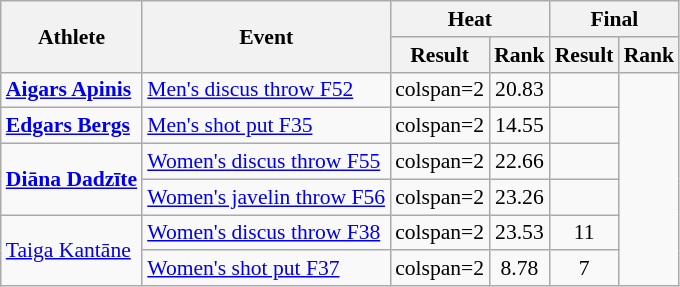<table class=wikitable style="font-size:90%;">
<tr>
<th rowspan="2">Athlete</th>
<th rowspan="2">Event</th>
<th colspan="2">Heat</th>
<th colspan="2">Final</th>
</tr>
<tr>
<th>Result</th>
<th>Rank</th>
<th>Result</th>
<th>Rank</th>
</tr>
<tr>
<td><strong><a href='#'>Aigars Apinis</a></strong></td>
<td><a href='#'>Men's discus throw F52</a></td>
<td>colspan=2 </td>
<td align=center>20.83</td>
<td align=center></td>
</tr>
<tr>
<td><strong><a href='#'>Edgars Bergs</a></strong></td>
<td><a href='#'>Men's shot put F35</a></td>
<td>colspan=2 </td>
<td align=center>14.55</td>
<td align=center></td>
</tr>
<tr>
<td rowspan=2><strong><a href='#'>Diāna Dadzīte</a></strong></td>
<td><a href='#'>Women's discus throw F55</a></td>
<td>colspan=2 </td>
<td align=center>22.66</td>
<td align=center></td>
</tr>
<tr>
<td><a href='#'>Women's javelin throw F56</a></td>
<td>colspan=2 </td>
<td align=center>23.26</td>
<td align=center></td>
</tr>
<tr>
<td rowspan=2><a href='#'>Taiga Kantāne</a></td>
<td><a href='#'>Women's discus throw F38</a></td>
<td>colspan=2 </td>
<td align=center>23.53</td>
<td align=center>11</td>
</tr>
<tr>
<td><a href='#'>Women's shot put F37</a></td>
<td>colspan=2 </td>
<td align=center>8.78</td>
<td align=center>7</td>
</tr>
</table>
